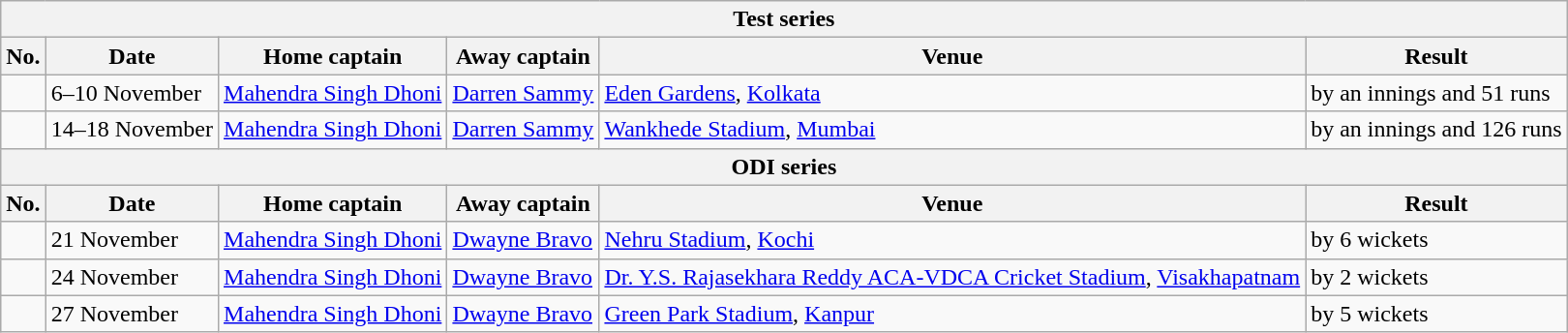<table class="wikitable">
<tr>
<th colspan="9">Test series</th>
</tr>
<tr>
<th>No.</th>
<th>Date</th>
<th>Home captain</th>
<th>Away captain</th>
<th>Venue</th>
<th>Result</th>
</tr>
<tr>
<td></td>
<td>6–10 November</td>
<td><a href='#'>Mahendra Singh Dhoni</a></td>
<td><a href='#'>Darren Sammy</a></td>
<td><a href='#'>Eden Gardens</a>, <a href='#'>Kolkata</a></td>
<td> by an innings and 51 runs</td>
</tr>
<tr>
<td></td>
<td>14–18 November</td>
<td><a href='#'>Mahendra Singh Dhoni</a></td>
<td><a href='#'>Darren Sammy</a></td>
<td><a href='#'>Wankhede Stadium</a>, <a href='#'>Mumbai</a></td>
<td> by an innings and 126 runs</td>
</tr>
<tr>
<th colspan="9">ODI series</th>
</tr>
<tr>
<th>No.</th>
<th>Date</th>
<th>Home captain</th>
<th>Away captain</th>
<th>Venue</th>
<th>Result</th>
</tr>
<tr>
<td></td>
<td>21 November</td>
<td><a href='#'>Mahendra Singh Dhoni</a></td>
<td><a href='#'>Dwayne Bravo</a></td>
<td><a href='#'>Nehru Stadium</a>, <a href='#'>Kochi</a></td>
<td> by 6 wickets</td>
</tr>
<tr>
<td></td>
<td>24 November</td>
<td><a href='#'>Mahendra Singh Dhoni</a></td>
<td><a href='#'>Dwayne Bravo</a></td>
<td><a href='#'>Dr. Y.S. Rajasekhara Reddy ACA-VDCA Cricket Stadium</a>, <a href='#'>Visakhapatnam</a></td>
<td> by 2 wickets</td>
</tr>
<tr>
<td></td>
<td>27 November</td>
<td><a href='#'>Mahendra Singh Dhoni</a></td>
<td><a href='#'>Dwayne Bravo</a></td>
<td><a href='#'>Green Park Stadium</a>, <a href='#'>Kanpur</a></td>
<td> by 5 wickets</td>
</tr>
</table>
